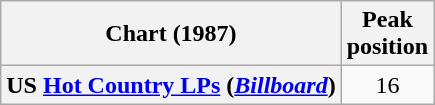<table class="wikitable sortable plainrowheaders" style="text-align:center;">
<tr>
<th scope="col">Chart (1987)</th>
<th scope="col">Peak<br>position</th>
</tr>
<tr>
<th scope="row">US <a href='#'>Hot Country LPs</a> (<em><a href='#'>Billboard</a></em>)</th>
<td>16</td>
</tr>
</table>
